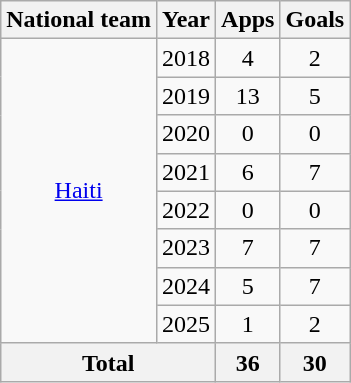<table class="wikitable" style="text-align:center">
<tr>
<th>National team</th>
<th>Year</th>
<th>Apps</th>
<th>Goals</th>
</tr>
<tr>
<td rowspan="8"><a href='#'>Haiti</a></td>
<td>2018</td>
<td>4</td>
<td>2</td>
</tr>
<tr>
<td>2019</td>
<td>13</td>
<td>5</td>
</tr>
<tr>
<td>2020</td>
<td>0</td>
<td>0</td>
</tr>
<tr>
<td>2021</td>
<td>6</td>
<td>7</td>
</tr>
<tr>
<td>2022</td>
<td>0</td>
<td>0</td>
</tr>
<tr>
<td>2023</td>
<td>7</td>
<td>7</td>
</tr>
<tr>
<td>2024</td>
<td>5</td>
<td>7</td>
</tr>
<tr>
<td>2025</td>
<td>1</td>
<td>2</td>
</tr>
<tr>
<th colspan="2">Total</th>
<th>36</th>
<th>30</th>
</tr>
</table>
